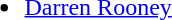<table>
<tr style="vertical-align:top">
<td><br><ul><li><a href='#'>Darren Rooney</a></li></ul></td>
<td></td>
</tr>
</table>
